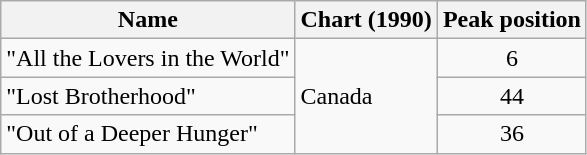<table class="wikitable">
<tr>
<th align="left">Name</th>
<th align="left">Chart (1990)</th>
<th style="text-align:center;">Peak position</th>
</tr>
<tr>
<td>"All the Lovers in the World"</td>
<td rowspan="4">Canada</td>
<td style="text-align:center;">6</td>
</tr>
<tr>
<td>"Lost Brotherhood"</td>
<td style="text-align:center;">44</td>
</tr>
<tr>
<td>"Out of a Deeper Hunger"</td>
<td style="text-align:center;">36</td>
</tr>
</table>
